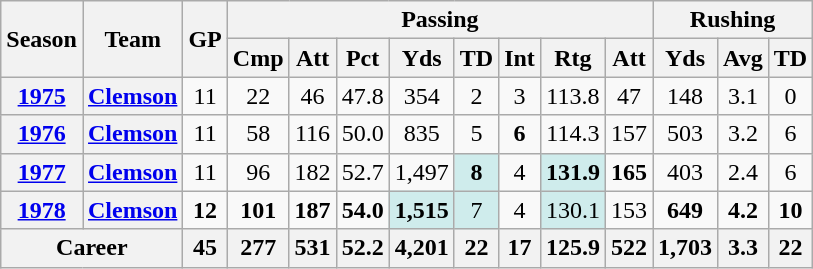<table class="wikitable" style="text-align:center;">
<tr>
<th rowspan="2">Season</th>
<th rowspan="2">Team</th>
<th rowspan="2">GP</th>
<th colspan="8">Passing</th>
<th colspan="4">Rushing</th>
</tr>
<tr>
<th>Cmp</th>
<th>Att</th>
<th>Pct</th>
<th>Yds</th>
<th>TD</th>
<th>Int</th>
<th>Rtg</th>
<th>Att</th>
<th>Yds</th>
<th>Avg</th>
<th>TD</th>
</tr>
<tr>
<th><a href='#'>1975</a></th>
<th><a href='#'>Clemson</a></th>
<td>11</td>
<td>22</td>
<td>46</td>
<td>47.8</td>
<td>354</td>
<td>2</td>
<td>3</td>
<td>113.8</td>
<td>47</td>
<td>148</td>
<td>3.1</td>
<td>0</td>
</tr>
<tr>
<th><a href='#'>1976</a></th>
<th><a href='#'>Clemson</a></th>
<td>11</td>
<td>58</td>
<td>116</td>
<td>50.0</td>
<td>835</td>
<td>5</td>
<td><strong>6</strong></td>
<td>114.3</td>
<td>157</td>
<td>503</td>
<td>3.2</td>
<td>6</td>
</tr>
<tr>
<th><a href='#'>1977</a></th>
<th><a href='#'>Clemson</a></th>
<td>11</td>
<td>96</td>
<td>182</td>
<td>52.7</td>
<td>1,497</td>
<td style="background:#cfecec;"><strong>8</strong></td>
<td>4</td>
<td style="background:#cfecec;"><strong>131.9</strong></td>
<td><strong>165</strong></td>
<td>403</td>
<td>2.4</td>
<td>6</td>
</tr>
<tr>
<th><a href='#'>1978</a></th>
<th><a href='#'>Clemson</a></th>
<td><strong>12</strong></td>
<td><strong>101</strong></td>
<td><strong>187</strong></td>
<td><strong>54.0</strong></td>
<td style="background:#cfecec;"><strong>1,515</strong></td>
<td style="background:#cfecec;">7</td>
<td>4</td>
<td style="background:#cfecec;">130.1</td>
<td>153</td>
<td><strong>649</strong></td>
<td><strong>4.2</strong></td>
<td><strong>10</strong></td>
</tr>
<tr>
<th colspan="2">Career</th>
<th>45</th>
<th>277</th>
<th>531</th>
<th>52.2</th>
<th>4,201</th>
<th>22</th>
<th>17</th>
<th>125.9</th>
<th>522</th>
<th>1,703</th>
<th>3.3</th>
<th>22</th>
</tr>
</table>
